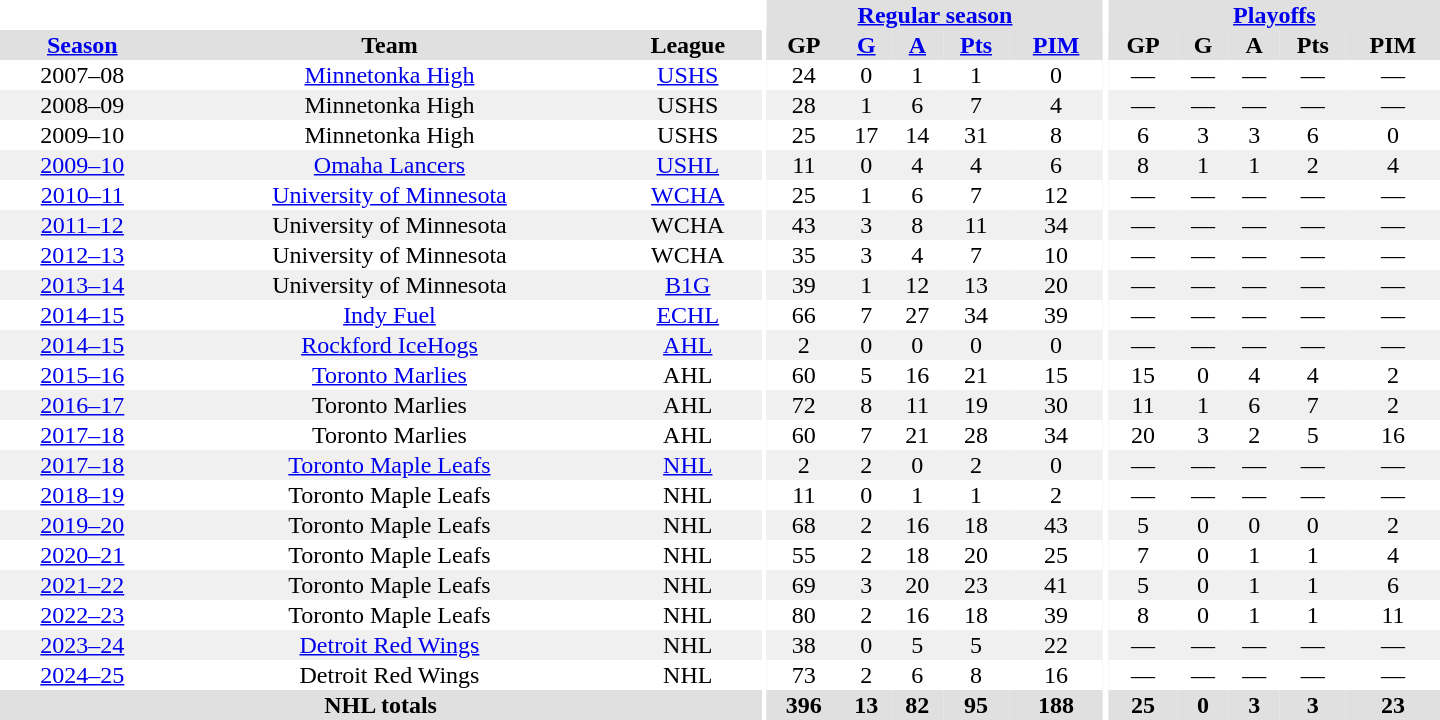<table border="0" cellpadding="1" cellspacing="0" style="text-align:center; width:60em">
<tr bgcolor="#e0e0e0">
<th colspan="3" bgcolor="#ffffff"></th>
<th rowspan="99" bgcolor="#ffffff"></th>
<th colspan="5"><a href='#'>Regular season</a></th>
<th rowspan="99" bgcolor="#ffffff"></th>
<th colspan="5"><a href='#'>Playoffs</a></th>
</tr>
<tr bgcolor="#e0e0e0">
<th><a href='#'>Season</a></th>
<th>Team</th>
<th>League</th>
<th>GP</th>
<th><a href='#'>G</a></th>
<th><a href='#'>A</a></th>
<th><a href='#'>Pts</a></th>
<th><a href='#'>PIM</a></th>
<th>GP</th>
<th>G</th>
<th>A</th>
<th>Pts</th>
<th>PIM</th>
</tr>
<tr>
<td>2007–08</td>
<td><a href='#'>Minnetonka High</a></td>
<td><a href='#'>USHS</a></td>
<td>24</td>
<td>0</td>
<td>1</td>
<td>1</td>
<td>0</td>
<td>—</td>
<td>—</td>
<td>—</td>
<td>—</td>
<td>—</td>
</tr>
<tr bgcolor="#f0f0f0">
<td>2008–09</td>
<td>Minnetonka High</td>
<td>USHS</td>
<td>28</td>
<td>1</td>
<td>6</td>
<td>7</td>
<td>4</td>
<td>—</td>
<td>—</td>
<td>—</td>
<td>—</td>
<td>—</td>
</tr>
<tr>
<td>2009–10</td>
<td>Minnetonka High</td>
<td>USHS</td>
<td>25</td>
<td>17</td>
<td>14</td>
<td>31</td>
<td>8</td>
<td>6</td>
<td>3</td>
<td>3</td>
<td>6</td>
<td>0</td>
</tr>
<tr bgcolor="#f0f0f0">
<td><a href='#'>2009–10</a></td>
<td><a href='#'>Omaha Lancers</a></td>
<td><a href='#'>USHL</a></td>
<td>11</td>
<td>0</td>
<td>4</td>
<td>4</td>
<td>6</td>
<td>8</td>
<td>1</td>
<td>1</td>
<td>2</td>
<td>4</td>
</tr>
<tr>
<td><a href='#'>2010–11</a></td>
<td><a href='#'>University of Minnesota</a></td>
<td><a href='#'>WCHA</a></td>
<td>25</td>
<td>1</td>
<td>6</td>
<td>7</td>
<td>12</td>
<td>—</td>
<td>—</td>
<td>—</td>
<td>—</td>
<td>—</td>
</tr>
<tr bgcolor="#f0f0f0">
<td><a href='#'>2011–12</a></td>
<td>University of Minnesota</td>
<td>WCHA</td>
<td>43</td>
<td>3</td>
<td>8</td>
<td>11</td>
<td>34</td>
<td>—</td>
<td>—</td>
<td>—</td>
<td>—</td>
<td>—</td>
</tr>
<tr>
<td><a href='#'>2012–13</a></td>
<td>University of Minnesota</td>
<td>WCHA</td>
<td>35</td>
<td>3</td>
<td>4</td>
<td>7</td>
<td>10</td>
<td>—</td>
<td>—</td>
<td>—</td>
<td>—</td>
<td>—</td>
</tr>
<tr bgcolor="#f0f0f0">
<td><a href='#'>2013–14</a></td>
<td>University of Minnesota</td>
<td><a href='#'>B1G</a></td>
<td>39</td>
<td>1</td>
<td>12</td>
<td>13</td>
<td>20</td>
<td>—</td>
<td>—</td>
<td>—</td>
<td>—</td>
<td>—</td>
</tr>
<tr>
<td><a href='#'>2014–15</a></td>
<td><a href='#'>Indy Fuel</a></td>
<td><a href='#'>ECHL</a></td>
<td>66</td>
<td>7</td>
<td>27</td>
<td>34</td>
<td>39</td>
<td>—</td>
<td>—</td>
<td>—</td>
<td>—</td>
<td>—</td>
</tr>
<tr bgcolor="#f0f0f0">
<td><a href='#'>2014–15</a></td>
<td><a href='#'>Rockford IceHogs</a></td>
<td><a href='#'>AHL</a></td>
<td>2</td>
<td>0</td>
<td>0</td>
<td>0</td>
<td>0</td>
<td>—</td>
<td>—</td>
<td>—</td>
<td>—</td>
<td>—</td>
</tr>
<tr>
<td><a href='#'>2015–16</a></td>
<td><a href='#'>Toronto Marlies</a></td>
<td>AHL</td>
<td>60</td>
<td>5</td>
<td>16</td>
<td>21</td>
<td>15</td>
<td>15</td>
<td>0</td>
<td>4</td>
<td>4</td>
<td>2</td>
</tr>
<tr bgcolor="#f0f0f0">
<td><a href='#'>2016–17</a></td>
<td>Toronto Marlies</td>
<td>AHL</td>
<td>72</td>
<td>8</td>
<td>11</td>
<td>19</td>
<td>30</td>
<td>11</td>
<td>1</td>
<td>6</td>
<td>7</td>
<td>2</td>
</tr>
<tr>
<td><a href='#'>2017–18</a></td>
<td>Toronto Marlies</td>
<td>AHL</td>
<td>60</td>
<td>7</td>
<td>21</td>
<td>28</td>
<td>34</td>
<td>20</td>
<td>3</td>
<td>2</td>
<td>5</td>
<td>16</td>
</tr>
<tr bgcolor="#f0f0f0">
<td><a href='#'>2017–18</a></td>
<td><a href='#'>Toronto Maple Leafs</a></td>
<td><a href='#'>NHL</a></td>
<td>2</td>
<td>2</td>
<td>0</td>
<td>2</td>
<td>0</td>
<td>—</td>
<td>—</td>
<td>—</td>
<td>—</td>
<td>—</td>
</tr>
<tr>
<td><a href='#'>2018–19</a></td>
<td>Toronto Maple Leafs</td>
<td>NHL</td>
<td>11</td>
<td>0</td>
<td>1</td>
<td>1</td>
<td>2</td>
<td>—</td>
<td>—</td>
<td>—</td>
<td>—</td>
<td>—</td>
</tr>
<tr bgcolor="#f0f0f0">
<td><a href='#'>2019–20</a></td>
<td>Toronto Maple Leafs</td>
<td>NHL</td>
<td>68</td>
<td>2</td>
<td>16</td>
<td>18</td>
<td>43</td>
<td>5</td>
<td>0</td>
<td>0</td>
<td>0</td>
<td>2</td>
</tr>
<tr>
<td><a href='#'>2020–21</a></td>
<td>Toronto Maple Leafs</td>
<td>NHL</td>
<td>55</td>
<td>2</td>
<td>18</td>
<td>20</td>
<td>25</td>
<td>7</td>
<td>0</td>
<td>1</td>
<td>1</td>
<td>4</td>
</tr>
<tr bgcolor="#f0f0f0">
<td><a href='#'>2021–22</a></td>
<td>Toronto Maple Leafs</td>
<td>NHL</td>
<td>69</td>
<td>3</td>
<td>20</td>
<td>23</td>
<td>41</td>
<td>5</td>
<td>0</td>
<td>1</td>
<td>1</td>
<td>6</td>
</tr>
<tr>
<td><a href='#'>2022–23</a></td>
<td>Toronto Maple Leafs</td>
<td>NHL</td>
<td>80</td>
<td>2</td>
<td>16</td>
<td>18</td>
<td>39</td>
<td>8</td>
<td>0</td>
<td>1</td>
<td>1</td>
<td>11</td>
</tr>
<tr bgcolor="#f0f0f0">
<td><a href='#'>2023–24</a></td>
<td><a href='#'>Detroit Red Wings</a></td>
<td>NHL</td>
<td>38</td>
<td>0</td>
<td>5</td>
<td>5</td>
<td>22</td>
<td>—</td>
<td>—</td>
<td>—</td>
<td>—</td>
<td>—</td>
</tr>
<tr>
<td><a href='#'>2024–25</a></td>
<td>Detroit Red Wings</td>
<td>NHL</td>
<td>73</td>
<td>2</td>
<td>6</td>
<td>8</td>
<td>16</td>
<td>—</td>
<td>—</td>
<td>—</td>
<td>—</td>
<td>—</td>
</tr>
<tr bgcolor="#e0e0e0">
<th colspan="3">NHL totals</th>
<th>396</th>
<th>13</th>
<th>82</th>
<th>95</th>
<th>188</th>
<th>25</th>
<th>0</th>
<th>3</th>
<th>3</th>
<th>23</th>
</tr>
</table>
